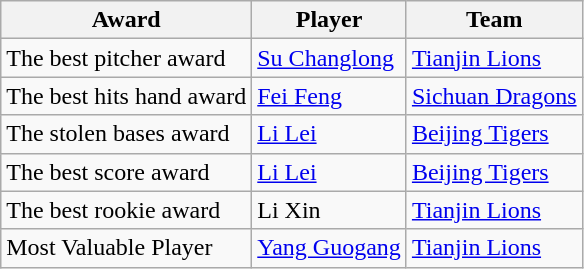<table class="wikitable">
<tr>
<th>Award</th>
<th>Player</th>
<th>Team</th>
</tr>
<tr>
<td>The best pitcher award</td>
<td><a href='#'>Su Changlong</a></td>
<td><a href='#'>Tianjin Lions</a></td>
</tr>
<tr>
<td>The best hits hand award</td>
<td><a href='#'>Fei Feng</a></td>
<td><a href='#'>Sichuan Dragons</a></td>
</tr>
<tr>
<td>The stolen bases award</td>
<td><a href='#'>Li Lei</a></td>
<td><a href='#'>Beijing Tigers</a></td>
</tr>
<tr>
<td>The best score award</td>
<td><a href='#'>Li Lei</a></td>
<td><a href='#'>Beijing Tigers</a></td>
</tr>
<tr>
<td>The best rookie award</td>
<td>Li Xin</td>
<td><a href='#'>Tianjin Lions</a></td>
</tr>
<tr>
<td>Most Valuable Player</td>
<td><a href='#'>Yang Guogang</a></td>
<td><a href='#'>Tianjin Lions</a></td>
</tr>
</table>
